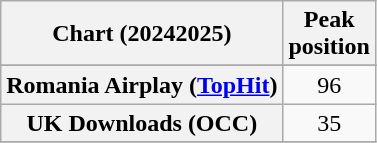<table class="wikitable sortable plainrowheaders" style="text-align:center">
<tr>
<th scope="col">Chart (20242025)</th>
<th scope="col">Peak<br>position</th>
</tr>
<tr>
</tr>
<tr>
</tr>
<tr>
<th scope="row">Romania Airplay (<a href='#'>TopHit</a>)</th>
<td>96</td>
</tr>
<tr>
<th scope=row>UK Downloads (OCC)</th>
<td>35</td>
</tr>
<tr>
</tr>
</table>
